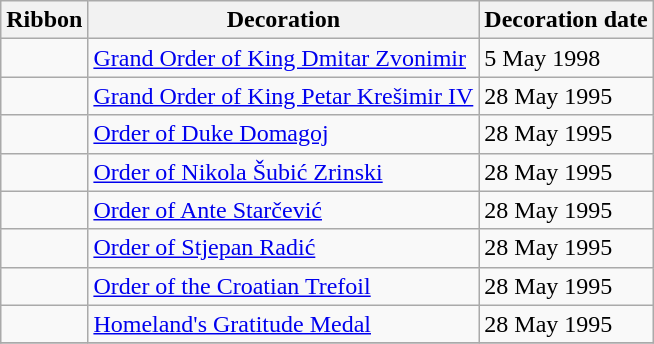<table class="wikitable">
<tr>
<th width="0%">Ribbon</th>
<th width="0%">Decoration</th>
<th width="0%">Decoration date</th>
</tr>
<tr>
<td></td>
<td><a href='#'>Grand Order of King Dmitar Zvonimir</a></td>
<td>5 May 1998</td>
</tr>
<tr>
<td></td>
<td><a href='#'>Grand Order of King Petar Krešimir IV</a></td>
<td>28 May 1995</td>
</tr>
<tr>
<td></td>
<td><a href='#'>Order of Duke Domagoj</a></td>
<td>28 May 1995</td>
</tr>
<tr>
<td></td>
<td><a href='#'>Order of Nikola Šubić Zrinski</a></td>
<td>28 May 1995</td>
</tr>
<tr>
<td></td>
<td><a href='#'>Order of Ante Starčević</a></td>
<td>28 May 1995</td>
</tr>
<tr>
<td></td>
<td><a href='#'>Order of Stjepan Radić</a></td>
<td>28 May 1995</td>
</tr>
<tr>
<td></td>
<td><a href='#'>Order of the Croatian Trefoil</a></td>
<td>28 May 1995</td>
</tr>
<tr>
<td></td>
<td><a href='#'>Homeland's Gratitude Medal</a></td>
<td>28 May 1995</td>
</tr>
<tr>
</tr>
</table>
